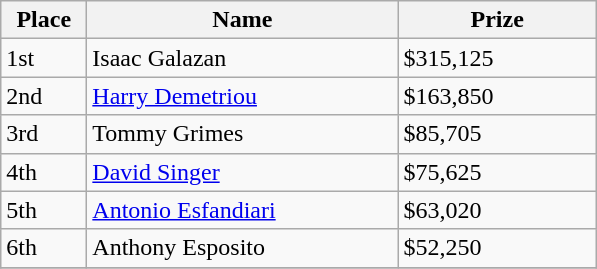<table class="wikitable">
<tr>
<th width="50">Place</th>
<th width="200">Name</th>
<th width="125">Prize</th>
</tr>
<tr>
<td>1st</td>
<td>Isaac Galazan</td>
<td>$315,125</td>
</tr>
<tr>
<td>2nd</td>
<td><a href='#'>Harry Demetriou</a></td>
<td>$163,850</td>
</tr>
<tr>
<td>3rd</td>
<td>Tommy Grimes</td>
<td>$85,705</td>
</tr>
<tr>
<td>4th</td>
<td><a href='#'>David Singer</a></td>
<td>$75,625</td>
</tr>
<tr>
<td>5th</td>
<td><a href='#'>Antonio Esfandiari</a></td>
<td>$63,020</td>
</tr>
<tr>
<td>6th</td>
<td>Anthony Esposito</td>
<td>$52,250</td>
</tr>
<tr>
</tr>
</table>
